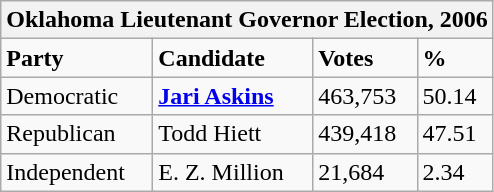<table class="wikitable">
<tr>
<th colspan="4">Oklahoma Lieutenant Governor Election, 2006</th>
</tr>
<tr>
<td><strong>Party</strong></td>
<td><strong>Candidate</strong></td>
<td><strong>Votes</strong></td>
<td><strong>%</strong></td>
</tr>
<tr>
<td>Democratic</td>
<td><strong><a href='#'>Jari Askins</a></strong></td>
<td>463,753</td>
<td>50.14</td>
</tr>
<tr>
<td>Republican</td>
<td>Todd Hiett</td>
<td>439,418</td>
<td>47.51</td>
</tr>
<tr>
<td>Independent</td>
<td>E. Z. Million</td>
<td>21,684</td>
<td>2.34</td>
</tr>
</table>
